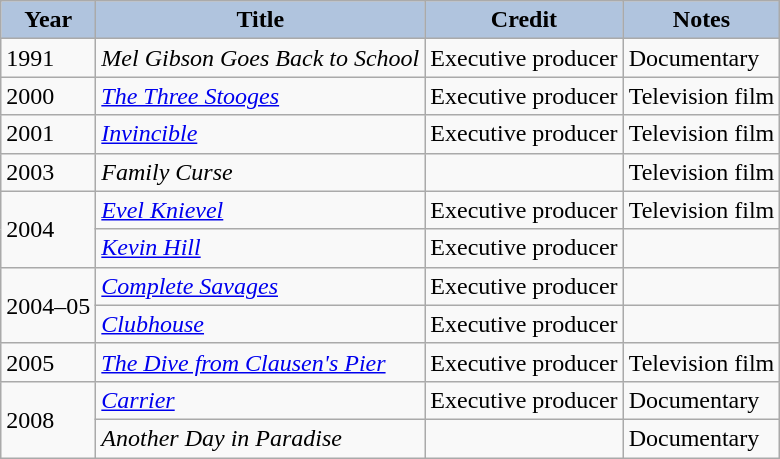<table class="wikitable" style="font-size:100%;">
<tr>
<th style="background:#B0C4DE;">Year</th>
<th style="background:#B0C4DE;">Title</th>
<th style="background:#B0C4DE;">Credit</th>
<th style="background:#B0C4DE;">Notes</th>
</tr>
<tr>
<td>1991</td>
<td><em>Mel Gibson Goes Back to School</em></td>
<td>Executive producer</td>
<td>Documentary</td>
</tr>
<tr>
<td>2000</td>
<td><em><a href='#'>The Three Stooges</a></em></td>
<td>Executive producer</td>
<td>Television film</td>
</tr>
<tr>
<td>2001</td>
<td><em><a href='#'>Invincible</a></em></td>
<td>Executive producer</td>
<td>Television film</td>
</tr>
<tr>
<td>2003</td>
<td><em>Family Curse</em></td>
<td></td>
<td>Television film</td>
</tr>
<tr>
<td rowspan=2>2004</td>
<td><em><a href='#'>Evel Knievel</a></em></td>
<td>Executive producer</td>
<td>Television film</td>
</tr>
<tr>
<td><em><a href='#'>Kevin Hill</a></em></td>
<td>Executive producer</td>
<td></td>
</tr>
<tr>
<td rowspan=2>2004–05</td>
<td><em><a href='#'>Complete Savages</a></em></td>
<td>Executive producer</td>
<td></td>
</tr>
<tr>
<td><em><a href='#'>Clubhouse</a></em></td>
<td>Executive producer</td>
<td></td>
</tr>
<tr>
<td>2005</td>
<td><em><a href='#'>The Dive from Clausen's Pier</a></em></td>
<td>Executive producer</td>
<td>Television film</td>
</tr>
<tr>
<td rowspan=2>2008</td>
<td><em><a href='#'>Carrier</a></em></td>
<td>Executive producer</td>
<td>Documentary</td>
</tr>
<tr>
<td><em>Another Day in Paradise</em></td>
<td></td>
<td>Documentary</td>
</tr>
</table>
